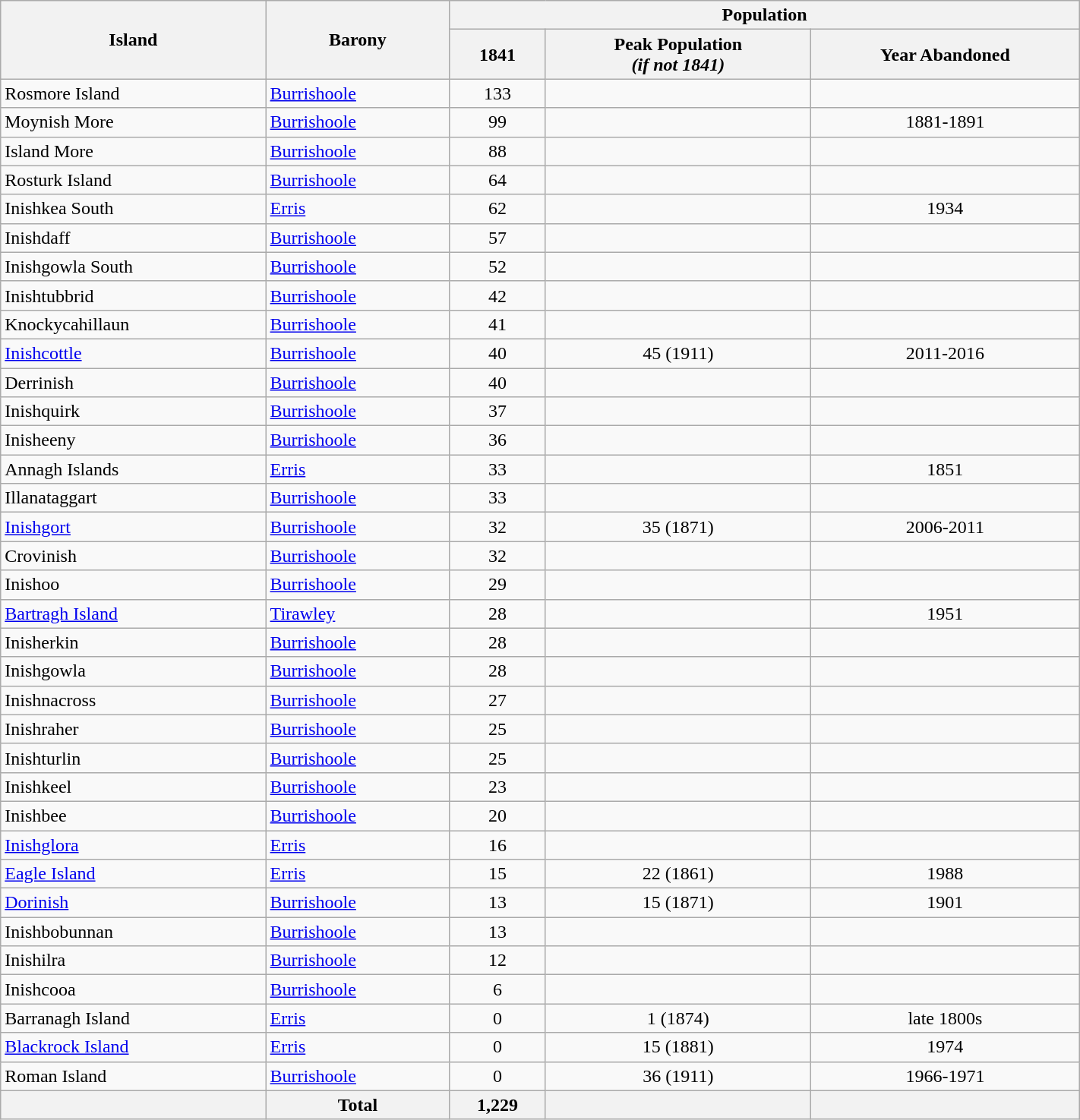<table class="wikitable sortable" style="width:75%">
<tr>
<th rowspan="2">Island</th>
<th rowspan="2">Barony</th>
<th colspan="3">Population</th>
</tr>
<tr>
<th>1841</th>
<th>Peak Population <br> <em>(if not 1841)</em></th>
<th>Year Abandoned</th>
</tr>
<tr>
<td>Rosmore Island</td>
<td><a href='#'>Burrishoole</a></td>
<td style="text-align:center;">133</td>
<td></td>
<td></td>
</tr>
<tr>
<td>Moynish More</td>
<td><a href='#'>Burrishoole</a></td>
<td style="text-align:center;">99</td>
<td></td>
<td style="text-align:center;">1881-1891</td>
</tr>
<tr>
<td>Island More</td>
<td><a href='#'>Burrishoole</a></td>
<td style="text-align:center;">88</td>
<td></td>
<td></td>
</tr>
<tr>
<td>Rosturk Island</td>
<td><a href='#'>Burrishoole</a></td>
<td style="text-align:center;">64</td>
<td></td>
<td></td>
</tr>
<tr>
<td>Inishkea South</td>
<td><a href='#'>Erris</a></td>
<td style="text-align:center;">62</td>
<td></td>
<td style="text-align:center;">1934</td>
</tr>
<tr>
<td>Inishdaff</td>
<td><a href='#'>Burrishoole</a></td>
<td style="text-align:center;">57</td>
<td></td>
<td></td>
</tr>
<tr>
<td>Inishgowla South</td>
<td><a href='#'>Burrishoole</a></td>
<td style="text-align:center;">52</td>
<td></td>
<td></td>
</tr>
<tr>
<td>Inishtubbrid</td>
<td><a href='#'>Burrishoole</a></td>
<td style="text-align:center;">42</td>
<td></td>
<td></td>
</tr>
<tr>
<td>Knockycahillaun</td>
<td><a href='#'>Burrishoole</a></td>
<td style="text-align:center;">41</td>
<td></td>
<td></td>
</tr>
<tr>
<td><a href='#'>Inishcottle</a></td>
<td><a href='#'>Burrishoole</a></td>
<td style="text-align:center;">40</td>
<td style="text-align:center;">45 (1911)</td>
<td style="text-align:center;">2011-2016</td>
</tr>
<tr>
<td>Derrinish</td>
<td><a href='#'>Burrishoole</a></td>
<td style="text-align:center;">40</td>
<td></td>
<td></td>
</tr>
<tr>
<td>Inishquirk</td>
<td><a href='#'>Burrishoole</a></td>
<td style="text-align:center;">37</td>
<td></td>
<td></td>
</tr>
<tr>
<td>Inisheeny</td>
<td><a href='#'>Burrishoole</a></td>
<td style="text-align:center;">36</td>
<td></td>
<td></td>
</tr>
<tr>
<td>Annagh Islands</td>
<td><a href='#'>Erris</a></td>
<td style="text-align:center;">33</td>
<td></td>
<td style="text-align:center;">1851</td>
</tr>
<tr>
<td>Illanataggart</td>
<td><a href='#'>Burrishoole</a></td>
<td style="text-align:center;">33</td>
<td></td>
<td></td>
</tr>
<tr>
<td><a href='#'>Inishgort</a></td>
<td><a href='#'>Burrishoole</a></td>
<td style="text-align:center;">32</td>
<td style="text-align:center;">35 (1871)</td>
<td style="text-align:center;">2006-2011</td>
</tr>
<tr>
<td>Crovinish</td>
<td><a href='#'>Burrishoole</a></td>
<td style="text-align:center;">32</td>
<td></td>
<td></td>
</tr>
<tr>
<td>Inishoo</td>
<td><a href='#'>Burrishoole</a></td>
<td style="text-align:center;">29</td>
<td></td>
<td></td>
</tr>
<tr>
<td><a href='#'>Bartragh Island</a></td>
<td><a href='#'>Tirawley</a></td>
<td style="text-align:center;">28</td>
<td></td>
<td style="text-align:center;">1951</td>
</tr>
<tr>
<td>Inisherkin</td>
<td><a href='#'>Burrishoole</a></td>
<td style="text-align:center;">28</td>
<td></td>
<td></td>
</tr>
<tr>
<td>Inishgowla</td>
<td><a href='#'>Burrishoole</a></td>
<td style="text-align:center;">28</td>
<td></td>
<td></td>
</tr>
<tr>
<td>Inishnacross</td>
<td><a href='#'>Burrishoole</a></td>
<td style="text-align:center;">27</td>
<td></td>
<td></td>
</tr>
<tr>
<td>Inishraher</td>
<td><a href='#'>Burrishoole</a></td>
<td style="text-align:center;">25</td>
<td></td>
<td></td>
</tr>
<tr>
<td>Inishturlin</td>
<td><a href='#'>Burrishoole</a></td>
<td style="text-align:center;">25</td>
<td></td>
<td></td>
</tr>
<tr>
<td>Inishkeel</td>
<td><a href='#'>Burrishoole</a></td>
<td style="text-align:center;">23</td>
<td></td>
<td></td>
</tr>
<tr>
<td>Inishbee</td>
<td><a href='#'>Burrishoole</a></td>
<td style="text-align:center;">20</td>
<td></td>
<td></td>
</tr>
<tr>
<td><a href='#'>Inishglora</a></td>
<td><a href='#'>Erris</a></td>
<td style="text-align:center;">16</td>
<td></td>
<td></td>
</tr>
<tr>
<td><a href='#'>Eagle Island</a></td>
<td><a href='#'>Erris</a></td>
<td style="text-align:center;">15</td>
<td style="text-align:center;">22 (1861)</td>
<td style="text-align:center;">1988</td>
</tr>
<tr>
<td><a href='#'>Dorinish</a></td>
<td><a href='#'>Burrishoole</a></td>
<td style="text-align:center;">13</td>
<td style="text-align:center;">15 (1871)</td>
<td style="text-align:center;">1901</td>
</tr>
<tr>
<td>Inishbobunnan</td>
<td><a href='#'>Burrishoole</a></td>
<td style="text-align:center;">13</td>
<td></td>
<td></td>
</tr>
<tr>
<td>Inishilra</td>
<td><a href='#'>Burrishoole</a></td>
<td style="text-align:center;">12</td>
<td></td>
<td></td>
</tr>
<tr>
<td>Inishcooa</td>
<td><a href='#'>Burrishoole</a></td>
<td style="text-align:center;">6</td>
<td></td>
<td></td>
</tr>
<tr>
<td>Barranagh Island</td>
<td><a href='#'>Erris</a></td>
<td style="text-align:center;">0</td>
<td style="text-align:center;">1 (1874)</td>
<td style="text-align:center;">late 1800s</td>
</tr>
<tr>
<td><a href='#'>Blackrock Island</a></td>
<td><a href='#'>Erris</a></td>
<td style="text-align:center;">0</td>
<td style="text-align:center;">15 (1881)</td>
<td style="text-align:center;">1974</td>
</tr>
<tr>
<td>Roman Island</td>
<td><a href='#'>Burrishoole</a></td>
<td style="text-align:center;">0</td>
<td style="text-align:center;">36 (1911)</td>
<td style="text-align:center;">1966-1971</td>
</tr>
<tr>
<th></th>
<th>Total</th>
<th>1,229</th>
<th></th>
<th></th>
</tr>
</table>
